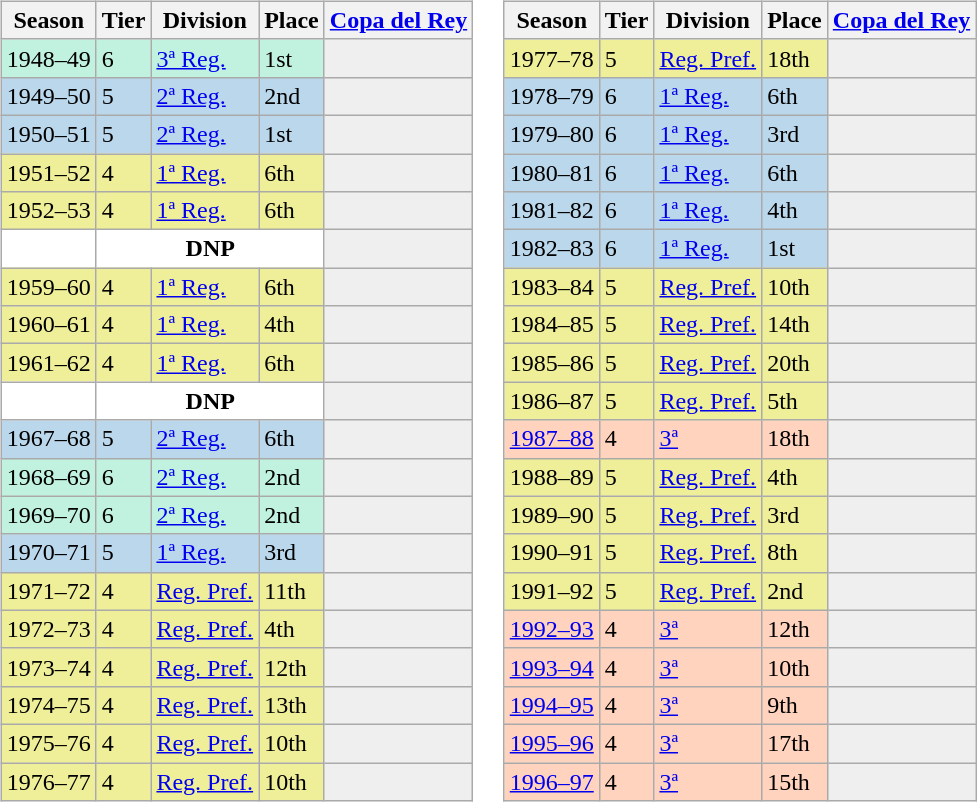<table>
<tr>
<td valign="top" width=49%><br><table class="wikitable">
<tr style="background:#f0f6fa;">
<th>Season</th>
<th>Tier</th>
<th>Division</th>
<th>Place</th>
<th><a href='#'>Copa del Rey</a></th>
</tr>
<tr>
<td style="background:#C0F2DF;">1948–49</td>
<td style="background:#C0F2DF;">6</td>
<td style="background:#C0F2DF;"><a href='#'>3ª Reg.</a></td>
<td style="background:#C0F2DF;">1st</td>
<th style="background:#efefef;"></th>
</tr>
<tr>
<td style="background:#BBD7EC;">1949–50</td>
<td style="background:#BBD7EC;">5</td>
<td style="background:#BBD7EC;"><a href='#'>2ª Reg.</a></td>
<td style="background:#BBD7EC;">2nd</td>
<th style="background:#efefef;"></th>
</tr>
<tr>
<td style="background:#BBD7EC;">1950–51</td>
<td style="background:#BBD7EC;">5</td>
<td style="background:#BBD7EC;"><a href='#'>2ª Reg.</a></td>
<td style="background:#BBD7EC;">1st</td>
<th style="background:#efefef;"></th>
</tr>
<tr>
<td style="background:#EFEF99;">1951–52</td>
<td style="background:#EFEF99;">4</td>
<td style="background:#EFEF99;"><a href='#'>1ª Reg.</a></td>
<td style="background:#EFEF99;">6th</td>
<th style="background:#efefef;"></th>
</tr>
<tr>
<td style="background:#EFEF99;">1952–53</td>
<td style="background:#EFEF99;">4</td>
<td style="background:#EFEF99;"><a href='#'>1ª Reg.</a></td>
<td style="background:#EFEF99;">6th</td>
<th style="background:#efefef;"></th>
</tr>
<tr>
<td style="background:#FFFFFF;"></td>
<th style="background:#FFFFFF;" colspan="3">DNP</th>
<th style="background:#efefef;"></th>
</tr>
<tr>
<td style="background:#EFEF99;">1959–60</td>
<td style="background:#EFEF99;">4</td>
<td style="background:#EFEF99;"><a href='#'>1ª Reg.</a></td>
<td style="background:#EFEF99;">6th</td>
<th style="background:#efefef;"></th>
</tr>
<tr>
<td style="background:#EFEF99;">1960–61</td>
<td style="background:#EFEF99;">4</td>
<td style="background:#EFEF99;"><a href='#'>1ª Reg.</a></td>
<td style="background:#EFEF99;">4th</td>
<th style="background:#efefef;"></th>
</tr>
<tr>
<td style="background:#EFEF99;">1961–62</td>
<td style="background:#EFEF99;">4</td>
<td style="background:#EFEF99;"><a href='#'>1ª Reg.</a></td>
<td style="background:#EFEF99;">6th</td>
<th style="background:#efefef;"></th>
</tr>
<tr>
<td style="background:#FFFFFF;"></td>
<th style="background:#FFFFFF;" colspan="3">DNP</th>
<th style="background:#efefef;"></th>
</tr>
<tr>
<td style="background:#BBD7EC;">1967–68</td>
<td style="background:#BBD7EC;">5</td>
<td style="background:#BBD7EC;"><a href='#'>2ª Reg.</a></td>
<td style="background:#BBD7EC;">6th</td>
<th style="background:#efefef;"></th>
</tr>
<tr>
<td style="background:#C0F2DF;">1968–69</td>
<td style="background:#C0F2DF;">6</td>
<td style="background:#C0F2DF;"><a href='#'>2ª Reg.</a></td>
<td style="background:#C0F2DF;">2nd</td>
<th style="background:#efefef;"></th>
</tr>
<tr>
<td style="background:#C0F2DF;">1969–70</td>
<td style="background:#C0F2DF;">6</td>
<td style="background:#C0F2DF;"><a href='#'>2ª Reg.</a></td>
<td style="background:#C0F2DF;">2nd</td>
<th style="background:#efefef;"></th>
</tr>
<tr>
<td style="background:#BBD7EC;">1970–71</td>
<td style="background:#BBD7EC;">5</td>
<td style="background:#BBD7EC;"><a href='#'>1ª Reg.</a></td>
<td style="background:#BBD7EC;">3rd</td>
<th style="background:#efefef;"></th>
</tr>
<tr>
<td style="background:#EFEF99;">1971–72</td>
<td style="background:#EFEF99;">4</td>
<td style="background:#EFEF99;"><a href='#'>Reg. Pref.</a></td>
<td style="background:#EFEF99;">11th</td>
<th style="background:#efefef;"></th>
</tr>
<tr>
<td style="background:#EFEF99;">1972–73</td>
<td style="background:#EFEF99;">4</td>
<td style="background:#EFEF99;"><a href='#'>Reg. Pref.</a></td>
<td style="background:#EFEF99;">4th</td>
<th style="background:#efefef;"></th>
</tr>
<tr>
<td style="background:#EFEF99;">1973–74</td>
<td style="background:#EFEF99;">4</td>
<td style="background:#EFEF99;"><a href='#'>Reg. Pref.</a></td>
<td style="background:#EFEF99;">12th</td>
<th style="background:#efefef;"></th>
</tr>
<tr>
<td style="background:#EFEF99;">1974–75</td>
<td style="background:#EFEF99;">4</td>
<td style="background:#EFEF99;"><a href='#'>Reg. Pref.</a></td>
<td style="background:#EFEF99;">13th</td>
<th style="background:#efefef;"></th>
</tr>
<tr>
<td style="background:#EFEF99;">1975–76</td>
<td style="background:#EFEF99;">4</td>
<td style="background:#EFEF99;"><a href='#'>Reg. Pref.</a></td>
<td style="background:#EFEF99;">10th</td>
<th style="background:#efefef;"></th>
</tr>
<tr>
<td style="background:#EFEF99;">1976–77</td>
<td style="background:#EFEF99;">4</td>
<td style="background:#EFEF99;"><a href='#'>Reg. Pref.</a></td>
<td style="background:#EFEF99;">10th</td>
<th style="background:#efefef;"></th>
</tr>
</table>
</td>
<td valign="top" width=51%><br><table class="wikitable">
<tr style="background:#f0f6fa;">
<th>Season</th>
<th>Tier</th>
<th>Division</th>
<th>Place</th>
<th><a href='#'>Copa del Rey</a></th>
</tr>
<tr>
<td style="background:#EFEF99;">1977–78</td>
<td style="background:#EFEF99;">5</td>
<td style="background:#EFEF99;"><a href='#'>Reg. Pref.</a></td>
<td style="background:#EFEF99;">18th</td>
<th style="background:#efefef;"></th>
</tr>
<tr>
<td style="background:#BBD7EC;">1978–79</td>
<td style="background:#BBD7EC;">6</td>
<td style="background:#BBD7EC;"><a href='#'>1ª Reg.</a></td>
<td style="background:#BBD7EC;">6th</td>
<th style="background:#efefef;"></th>
</tr>
<tr>
<td style="background:#BBD7EC;">1979–80</td>
<td style="background:#BBD7EC;">6</td>
<td style="background:#BBD7EC;"><a href='#'>1ª Reg.</a></td>
<td style="background:#BBD7EC;">3rd</td>
<th style="background:#efefef;"></th>
</tr>
<tr>
<td style="background:#BBD7EC;">1980–81</td>
<td style="background:#BBD7EC;">6</td>
<td style="background:#BBD7EC;"><a href='#'>1ª Reg.</a></td>
<td style="background:#BBD7EC;">6th</td>
<th style="background:#efefef;"></th>
</tr>
<tr>
<td style="background:#BBD7EC;">1981–82</td>
<td style="background:#BBD7EC;">6</td>
<td style="background:#BBD7EC;"><a href='#'>1ª Reg.</a></td>
<td style="background:#BBD7EC;">4th</td>
<th style="background:#efefef;"></th>
</tr>
<tr>
<td style="background:#BBD7EC;">1982–83</td>
<td style="background:#BBD7EC;">6</td>
<td style="background:#BBD7EC;"><a href='#'>1ª Reg.</a></td>
<td style="background:#BBD7EC;">1st</td>
<th style="background:#efefef;"></th>
</tr>
<tr>
<td style="background:#EFEF99;">1983–84</td>
<td style="background:#EFEF99;">5</td>
<td style="background:#EFEF99;"><a href='#'>Reg. Pref.</a></td>
<td style="background:#EFEF99;">10th</td>
<th style="background:#efefef;"></th>
</tr>
<tr>
<td style="background:#EFEF99;">1984–85</td>
<td style="background:#EFEF99;">5</td>
<td style="background:#EFEF99;"><a href='#'>Reg. Pref.</a></td>
<td style="background:#EFEF99;">14th</td>
<th style="background:#efefef;"></th>
</tr>
<tr>
<td style="background:#EFEF99;">1985–86</td>
<td style="background:#EFEF99;">5</td>
<td style="background:#EFEF99;"><a href='#'>Reg. Pref.</a></td>
<td style="background:#EFEF99;">20th</td>
<th style="background:#efefef;"></th>
</tr>
<tr>
<td style="background:#EFEF99;">1986–87</td>
<td style="background:#EFEF99;">5</td>
<td style="background:#EFEF99;"><a href='#'>Reg. Pref.</a></td>
<td style="background:#EFEF99;">5th</td>
<th style="background:#efefef;"></th>
</tr>
<tr>
<td style="background:#FFD3BD;"><a href='#'>1987–88</a></td>
<td style="background:#FFD3BD;">4</td>
<td style="background:#FFD3BD;"><a href='#'>3ª</a></td>
<td style="background:#FFD3BD;">18th</td>
<td style="background:#efefef;"></td>
</tr>
<tr>
<td style="background:#EFEF99;">1988–89</td>
<td style="background:#EFEF99;">5</td>
<td style="background:#EFEF99;"><a href='#'>Reg. Pref.</a></td>
<td style="background:#EFEF99;">4th</td>
<th style="background:#efefef;"></th>
</tr>
<tr>
<td style="background:#EFEF99;">1989–90</td>
<td style="background:#EFEF99;">5</td>
<td style="background:#EFEF99;"><a href='#'>Reg. Pref.</a></td>
<td style="background:#EFEF99;">3rd</td>
<th style="background:#efefef;"></th>
</tr>
<tr>
<td style="background:#EFEF99;">1990–91</td>
<td style="background:#EFEF99;">5</td>
<td style="background:#EFEF99;"><a href='#'>Reg. Pref.</a></td>
<td style="background:#EFEF99;">8th</td>
<th style="background:#efefef;"></th>
</tr>
<tr>
<td style="background:#EFEF99;">1991–92</td>
<td style="background:#EFEF99;">5</td>
<td style="background:#EFEF99;"><a href='#'>Reg. Pref.</a></td>
<td style="background:#EFEF99;">2nd</td>
<th style="background:#efefef;"></th>
</tr>
<tr>
<td style="background:#FFD3BD;"><a href='#'>1992–93</a></td>
<td style="background:#FFD3BD;">4</td>
<td style="background:#FFD3BD;"><a href='#'>3ª</a></td>
<td style="background:#FFD3BD;">12th</td>
<td style="background:#efefef;"></td>
</tr>
<tr>
<td style="background:#FFD3BD;"><a href='#'>1993–94</a></td>
<td style="background:#FFD3BD;">4</td>
<td style="background:#FFD3BD;"><a href='#'>3ª</a></td>
<td style="background:#FFD3BD;">10th</td>
<td style="background:#efefef;"></td>
</tr>
<tr>
<td style="background:#FFD3BD;"><a href='#'>1994–95</a></td>
<td style="background:#FFD3BD;">4</td>
<td style="background:#FFD3BD;"><a href='#'>3ª</a></td>
<td style="background:#FFD3BD;">9th</td>
<td style="background:#efefef;"></td>
</tr>
<tr>
<td style="background:#FFD3BD;"><a href='#'>1995–96</a></td>
<td style="background:#FFD3BD;">4</td>
<td style="background:#FFD3BD;"><a href='#'>3ª</a></td>
<td style="background:#FFD3BD;">17th</td>
<td style="background:#efefef;"></td>
</tr>
<tr>
<td style="background:#FFD3BD;"><a href='#'>1996–97</a></td>
<td style="background:#FFD3BD;">4</td>
<td style="background:#FFD3BD;"><a href='#'>3ª</a></td>
<td style="background:#FFD3BD;">15th</td>
<td style="background:#efefef;"></td>
</tr>
</table>
</td>
</tr>
</table>
